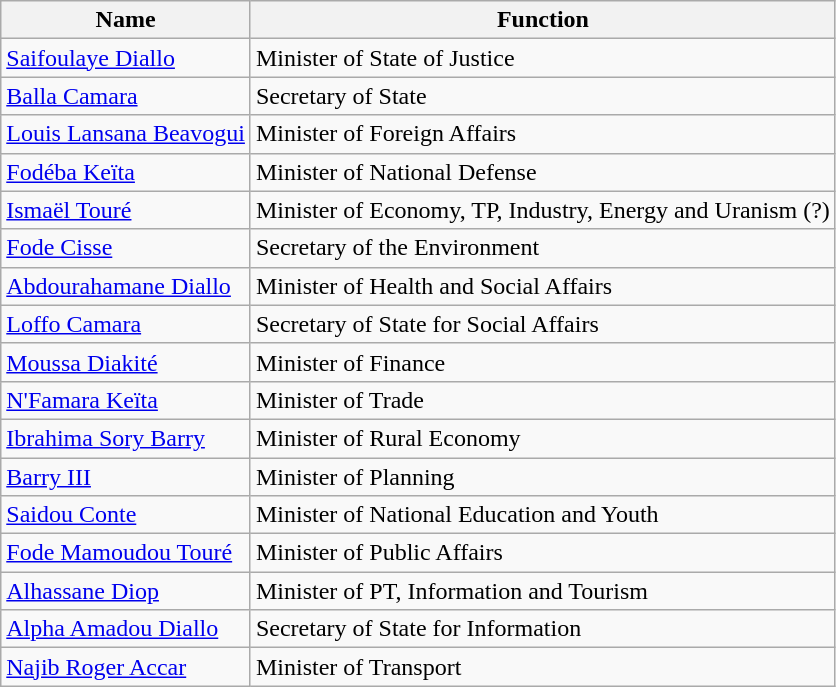<table class=wikitable>
<tr>
<th>Name</th>
<th>Function</th>
</tr>
<tr>
<td><a href='#'>Saifoulaye Diallo</a></td>
<td>Minister of State of Justice</td>
</tr>
<tr>
<td><a href='#'>Balla Camara</a></td>
<td>Secretary of State</td>
</tr>
<tr>
<td><a href='#'>Louis Lansana Beavogui</a></td>
<td>Minister of Foreign Affairs</td>
</tr>
<tr>
<td><a href='#'>Fodéba Keïta</a></td>
<td>Minister of National Defense</td>
</tr>
<tr>
<td><a href='#'>Ismaël Touré</a></td>
<td>Minister of Economy, TP, Industry, Energy and Uranism (?)</td>
</tr>
<tr>
<td><a href='#'>Fode Cisse</a></td>
<td>Secretary of the Environment</td>
</tr>
<tr>
<td><a href='#'>Abdourahamane Diallo</a></td>
<td>Minister of Health and Social Affairs</td>
</tr>
<tr>
<td><a href='#'>Loffo Camara</a></td>
<td>Secretary of State for Social Affairs</td>
</tr>
<tr>
<td><a href='#'>Moussa Diakité</a></td>
<td>Minister of Finance</td>
</tr>
<tr>
<td><a href='#'>N'Famara Keïta</a></td>
<td>Minister of Trade</td>
</tr>
<tr>
<td><a href='#'>Ibrahima Sory Barry</a></td>
<td>Minister of Rural Economy</td>
</tr>
<tr>
<td><a href='#'>Barry III</a></td>
<td>Minister of Planning</td>
</tr>
<tr>
<td><a href='#'>Saidou Conte</a></td>
<td>Minister of National Education and Youth</td>
</tr>
<tr>
<td><a href='#'>Fode Mamoudou Touré</a></td>
<td>Minister of Public Affairs</td>
</tr>
<tr>
<td><a href='#'>Alhassane Diop</a></td>
<td>Minister of PT, Information and Tourism</td>
</tr>
<tr>
<td><a href='#'>Alpha Amadou Diallo</a></td>
<td>Secretary of State for Information</td>
</tr>
<tr>
<td><a href='#'>Najib Roger Accar</a></td>
<td>Minister of Transport</td>
</tr>
</table>
